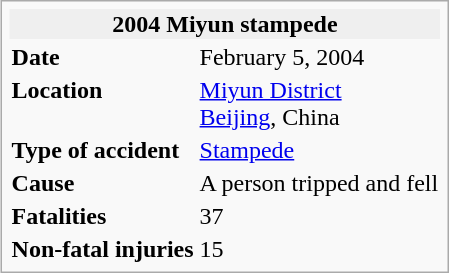<table class="infobox" align="centre">
<tr>
<td colspan="2" style="background: #efefef; text-align:center;"><strong>2004 Miyun stampede</strong></td>
</tr>
<tr>
<td align="left"><strong>Date</strong></td>
<td>February 5, 2004</td>
</tr>
<tr>
<td align="left"><strong>Location</strong></td>
<td><a href='#'>Miyun District</a><br> <a href='#'>Beijing</a>, China</td>
</tr>
<tr>
<td align="left"><strong>Type of accident</strong></td>
<td><a href='#'>Stampede</a></td>
</tr>
<tr>
<td align="left"><strong>Cause</strong></td>
<td>A person tripped and fell</td>
</tr>
<tr>
<td align="left"><strong>Fatalities</strong></td>
<td>37</td>
</tr>
<tr>
<td align="left"><strong>Non-fatal injuries</strong></td>
<td>15</td>
</tr>
</table>
